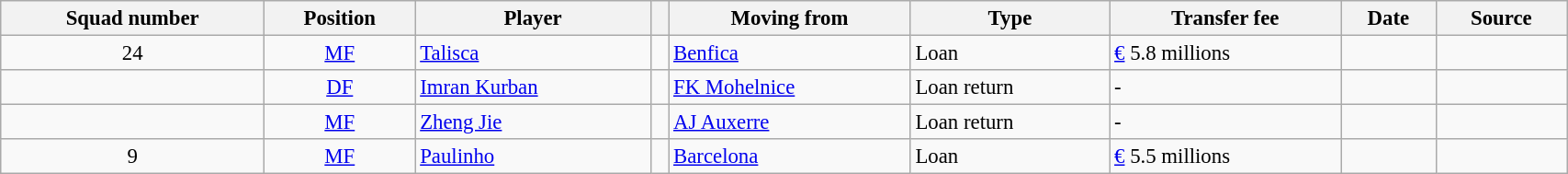<table class="wikitable sortable" style="width:90%; text-align:left; font-size:95%;">
<tr>
<th>Squad number</th>
<th>Position</th>
<th>Player</th>
<th></th>
<th>Moving from</th>
<th>Type</th>
<th>Transfer fee</th>
<th>Date</th>
<th>Source</th>
</tr>
<tr>
<td align=center>24</td>
<td align=center><a href='#'>MF</a></td>
<td align=left> <a href='#'>Talisca</a></td>
<td align=center></td>
<td align=left> <a href='#'>Benfica</a></td>
<td>Loan</td>
<td><a href='#'>€</a> 5.8 millions</td>
<td></td>
<td align=center></td>
</tr>
<tr>
<td align=center></td>
<td align=center><a href='#'>DF</a></td>
<td align=left> <a href='#'>Imran Kurban</a></td>
<td align=center></td>
<td align=left> <a href='#'>FK Mohelnice</a></td>
<td>Loan return</td>
<td>-</td>
<td></td>
<td align=center></td>
</tr>
<tr>
<td align=center></td>
<td align=center><a href='#'>MF</a></td>
<td align=left> <a href='#'>Zheng Jie</a></td>
<td align=center></td>
<td align=left> <a href='#'>AJ Auxerre</a></td>
<td>Loan return</td>
<td>-</td>
<td></td>
<td align=center></td>
</tr>
<tr>
<td align=center>9</td>
<td align=center><a href='#'>MF</a></td>
<td align=left> <a href='#'>Paulinho</a></td>
<td align=center></td>
<td align=left> <a href='#'>Barcelona</a></td>
<td>Loan</td>
<td><a href='#'>€</a> 5.5 millions</td>
<td></td>
<td align=center></td>
</tr>
</table>
